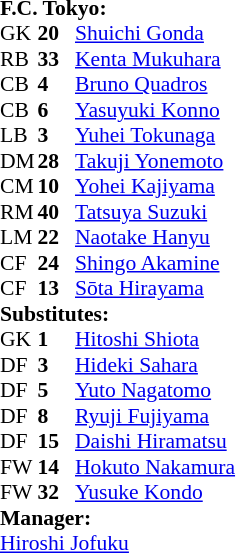<table style="font-size: 90%" cellspacing="0" cellpadding="0">
<tr>
<td colspan="4"><strong>F.C. Tokyo:</strong></td>
</tr>
<tr>
<th width=25></th>
<th width=25></th>
</tr>
<tr>
<td>GK</td>
<td><strong>20</strong></td>
<td> <a href='#'>Shuichi Gonda</a></td>
</tr>
<tr>
<td>RB</td>
<td><strong>33</strong></td>
<td> <a href='#'>Kenta Mukuhara</a></td>
</tr>
<tr>
<td>CB</td>
<td><strong>4</strong></td>
<td> <a href='#'>Bruno Quadros</a></td>
</tr>
<tr>
<td>CB</td>
<td><strong>6</strong></td>
<td> <a href='#'>Yasuyuki Konno</a></td>
</tr>
<tr>
<td>LB</td>
<td><strong>3</strong></td>
<td> <a href='#'>Yuhei Tokunaga</a></td>
</tr>
<tr>
<td>DM</td>
<td><strong>28</strong></td>
<td> <a href='#'>Takuji Yonemoto</a></td>
<td></td>
</tr>
<tr>
<td>CM</td>
<td><strong>10</strong></td>
<td> <a href='#'>Yohei Kajiyama</a></td>
</tr>
<tr>
<td>RM</td>
<td><strong>40</strong></td>
<td> <a href='#'>Tatsuya Suzuki</a></td>
<td></td>
</tr>
<tr>
<td>LM</td>
<td><strong>22</strong></td>
<td> <a href='#'>Naotake Hanyu</a></td>
<td> </td>
</tr>
<tr>
<td>CF</td>
<td><strong>24</strong></td>
<td> <a href='#'>Shingo Akamine</a></td>
<td></td>
</tr>
<tr>
<td>CF</td>
<td><strong>13</strong></td>
<td> <a href='#'>Sōta Hirayama</a></td>
</tr>
<tr>
<td colspan=3><strong>Substitutes:</strong></td>
</tr>
<tr>
<td>GK</td>
<td><strong>1</strong></td>
<td> <a href='#'>Hitoshi Shiota</a></td>
</tr>
<tr>
<td>DF</td>
<td><strong>3</strong></td>
<td> <a href='#'>Hideki Sahara</a> </td>
</tr>
<tr>
<td>DF</td>
<td><strong>5</strong></td>
<td> <a href='#'>Yuto Nagatomo</a> </td>
</tr>
<tr>
<td>DF</td>
<td><strong>8</strong></td>
<td> <a href='#'>Ryuji Fujiyama</a></td>
</tr>
<tr>
<td>DF</td>
<td><strong>15</strong></td>
<td> <a href='#'>Daishi Hiramatsu</a> </td>
</tr>
<tr>
<td>FW</td>
<td><strong>14</strong></td>
<td> <a href='#'>Hokuto Nakamura</a></td>
</tr>
<tr>
<td>FW</td>
<td><strong>32</strong></td>
<td> <a href='#'>Yusuke Kondo</a></td>
</tr>
<tr>
<td colspan=3><strong>Manager:</strong></td>
</tr>
<tr>
<td colspan=4> <a href='#'>Hiroshi Jofuku</a></td>
</tr>
</table>
